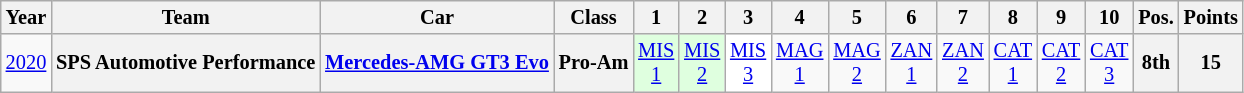<table class="wikitable" border="1" style="text-align:center; font-size:85%;">
<tr>
<th>Year</th>
<th>Team</th>
<th>Car</th>
<th>Class</th>
<th>1</th>
<th>2</th>
<th>3</th>
<th>4</th>
<th>5</th>
<th>6</th>
<th>7</th>
<th>8</th>
<th>9</th>
<th>10</th>
<th>Pos.</th>
<th>Points</th>
</tr>
<tr>
<td><a href='#'>2020</a></td>
<th nowrap>SPS Automotive Performance</th>
<th nowrap><a href='#'>Mercedes-AMG GT3 Evo</a></th>
<th nowrap>Pro-Am</th>
<td style="background:#DFFFDF;"><a href='#'>MIS<br>1</a><br></td>
<td style="background:#DFFFDF;"><a href='#'>MIS<br>2</a><br></td>
<td style="background:#FFFFFF;"><a href='#'>MIS<br>3</a><br></td>
<td><a href='#'>MAG<br>1</a></td>
<td><a href='#'>MAG<br>2</a></td>
<td><a href='#'>ZAN<br>1</a></td>
<td><a href='#'>ZAN<br>2</a></td>
<td><a href='#'>CAT<br>1</a></td>
<td><a href='#'>CAT<br>2</a></td>
<td><a href='#'>CAT<br>3</a></td>
<th>8th</th>
<th>15</th>
</tr>
</table>
